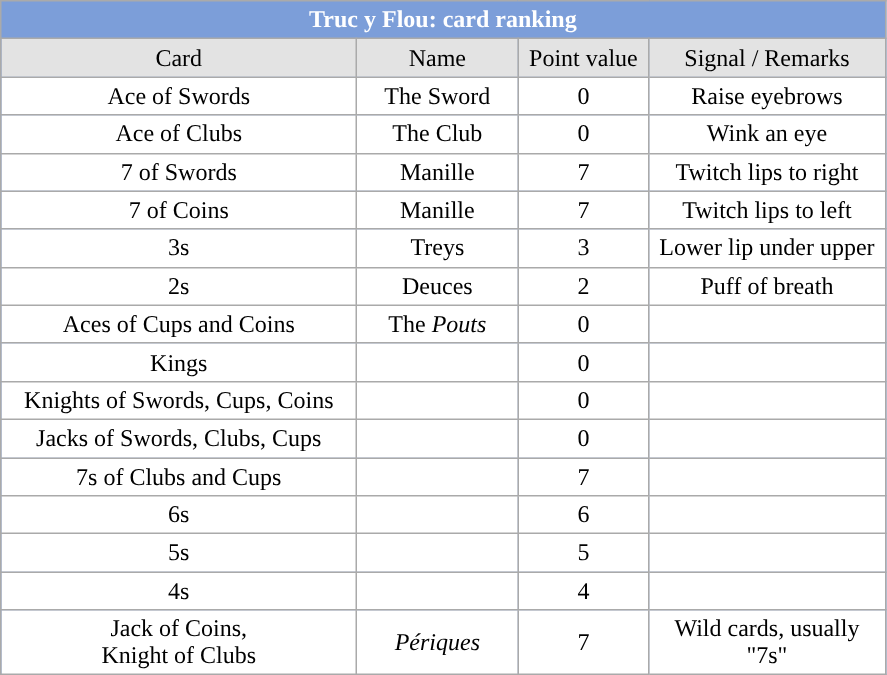<table class="wikitable" style="float: middle; background: #7C9ED9; margin-left: 1em; border-spacing: 1px;">
<tr align="center">
<td style="background: #7C9ED9;color:white;" colspan="4"><strong>Truc y Flou: card ranking</strong></td>
</tr>
<tr align="center">
<td style="width: 230px; background: #e3e3e3;">Card</td>
<td style="width: 100px; background: #e3e3e3;">Name</td>
<td style="width: 80px; background: #e3e3e3;">Point value</td>
<td style="width: 150px; background: #e3e3e3;">Signal / Remarks</td>
</tr>
<tr align="center">
<td style="background: #ffffff;">Ace of Swords</td>
<td style="background: #ffffff;">The Sword</td>
<td style="background: #ffffff;">0</td>
<td style="background: #ffffff;">Raise eyebrows</td>
</tr>
<tr align="center">
<td style="background: #ffffff;">Ace of Clubs</td>
<td style="background: #ffffff;">The Club</td>
<td style="background: #ffffff;">0</td>
<td style="background: #ffffff;">Wink an eye</td>
</tr>
<tr align="center">
<td style="background: #ffffff;">7 of Swords</td>
<td style="background: #ffffff;">Manille</td>
<td style="background: #ffffff;">7</td>
<td style="background: #ffffff;">Twitch lips to right</td>
</tr>
<tr align="center">
<td style="background: #ffffff;">7 of Coins</td>
<td style="background: #ffffff;">Manille</td>
<td style="background: #ffffff;">7</td>
<td style="background: #ffffff;">Twitch lips to left</td>
</tr>
<tr align="center">
<td style="background: #ffffff;">3s</td>
<td style="background: #ffffff;">Treys</td>
<td style="background: #ffffff;">3</td>
<td style="background: #ffffff;">Lower lip under upper</td>
</tr>
<tr align="center">
<td style="background: #ffffff;">2s</td>
<td style="background: #ffffff;">Deuces</td>
<td style="background: #ffffff;">2</td>
<td style="background: #ffffff;">Puff of breath</td>
</tr>
<tr align="center">
<td style="background: #ffffff;">Aces of Cups and Coins</td>
<td style="background: #ffffff;">The <em>Pouts</em></td>
<td style="background: #ffffff;">0</td>
<td style="background: #ffffff;"></td>
</tr>
<tr align="center">
<td style="background: #ffffff;">Kings</td>
<td style="background: #ffffff;"></td>
<td style="background: #ffffff;">0</td>
<td style="background: #ffffff;"></td>
</tr>
<tr align="center">
<td style="background: #ffffff;">Knights of Swords, Cups, Coins</td>
<td style="background: #ffffff;"></td>
<td style="background: #ffffff;">0</td>
<td style="background: #ffffff;"></td>
</tr>
<tr align="center">
<td style="background: #ffffff;">Jacks of Swords, Clubs, Cups</td>
<td style="background: #ffffff;"></td>
<td style="background: #ffffff;">0</td>
<td style="background: #ffffff;"></td>
</tr>
<tr align="center">
<td style="background: #ffffff;">7s of Clubs and Cups</td>
<td style="background: #ffffff;"></td>
<td style="background: #ffffff;">7</td>
<td style="background: #ffffff;"></td>
</tr>
<tr align="center">
<td style="background: #ffffff;">6s</td>
<td style="background: #ffffff;"></td>
<td style="background: #ffffff;">6</td>
<td style="background: #ffffff;"></td>
</tr>
<tr align="center">
<td style="background: #ffffff;">5s</td>
<td style="background: #ffffff;"></td>
<td style="background: #ffffff;">5</td>
<td style="background: #ffffff;"></td>
</tr>
<tr align="center">
<td style="background: #ffffff;">4s</td>
<td style="background: #ffffff;"></td>
<td style="background: #ffffff;">4</td>
<td style="background: #ffffff;"></td>
</tr>
<tr align="center">
<td style="background: #ffffff;">Jack of Coins,<br>Knight of Clubs</td>
<td style="background: #ffffff;"><em>Périques</em></td>
<td style="background: #ffffff;">7</td>
<td style="background: #ffffff;">Wild cards, usually "7s"</td>
</tr>
</table>
